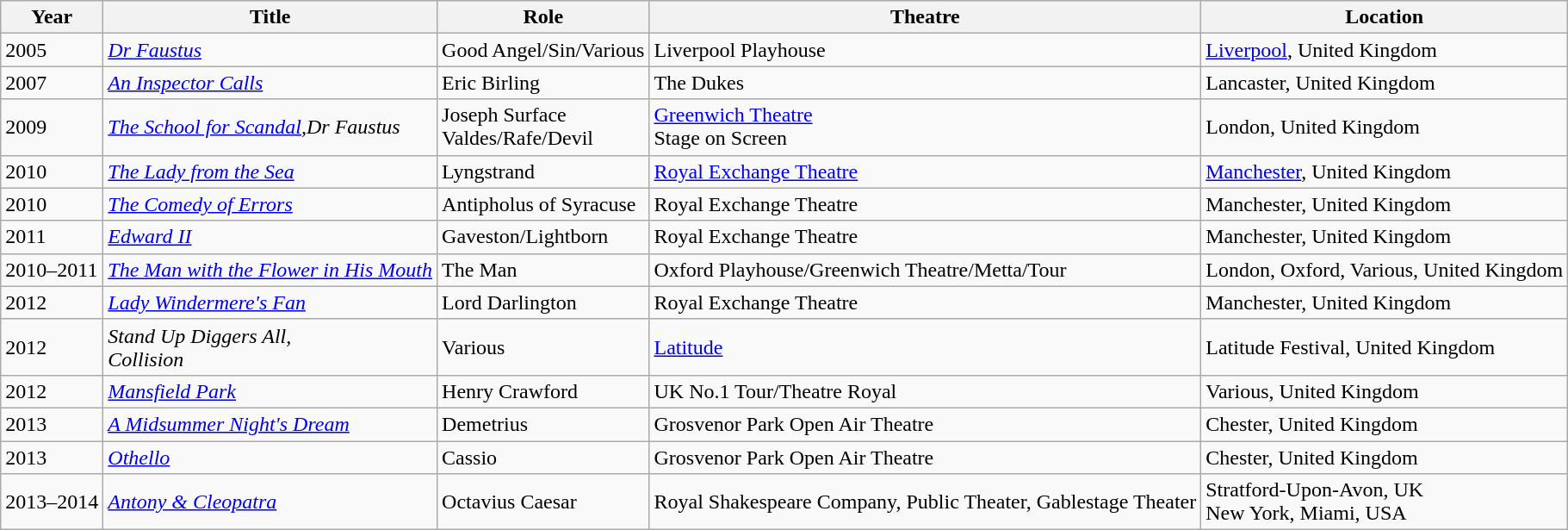<table class="wikitable sortable">
<tr>
<th>Year</th>
<th>Title</th>
<th>Role</th>
<th>Theatre</th>
<th>Location</th>
</tr>
<tr>
<td>2005</td>
<td><em><a href='#'>Dr Faustus</a></em></td>
<td>Good Angel/Sin/Various</td>
<td>Liverpool Playhouse</td>
<td><a href='#'>Liverpool</a>, United Kingdom</td>
</tr>
<tr>
<td>2007</td>
<td><em><a href='#'>An Inspector Calls</a></em></td>
<td>Eric Birling</td>
<td>The Dukes</td>
<td>Lancaster, United Kingdom</td>
</tr>
<tr>
<td>2009</td>
<td><em><a href='#'>The School for Scandal</a>,</em><em>Dr Faustus</em></td>
<td>Joseph Surface<br>Valdes/Rafe/Devil</td>
<td><a href='#'>Greenwich Theatre</a><br>Stage on Screen</td>
<td>London, United Kingdom</td>
</tr>
<tr>
<td>2010</td>
<td><em><a href='#'>The Lady from the Sea</a></em></td>
<td>Lyngstrand</td>
<td><a href='#'>Royal Exchange Theatre</a></td>
<td><a href='#'>Manchester</a>, United Kingdom</td>
</tr>
<tr>
<td>2010</td>
<td><em><a href='#'>The Comedy of Errors</a></em></td>
<td>Antipholus of Syracuse</td>
<td>Royal Exchange Theatre</td>
<td>Manchester, United Kingdom</td>
</tr>
<tr>
<td>2011</td>
<td><em><a href='#'>Edward II</a></em></td>
<td>Gaveston/Lightborn</td>
<td>Royal Exchange Theatre</td>
<td>Manchester, United Kingdom</td>
</tr>
<tr>
<td>2010–2011</td>
<td><em><a href='#'>The Man with the Flower in His Mouth</a></em></td>
<td>The Man</td>
<td>Oxford Playhouse/Greenwich Theatre/Metta/Tour</td>
<td>London, Oxford, Various, United Kingdom</td>
</tr>
<tr>
<td>2012</td>
<td><em><a href='#'>Lady Windermere's Fan</a></em></td>
<td>Lord Darlington</td>
<td>Royal Exchange Theatre</td>
<td>Manchester, United Kingdom</td>
</tr>
<tr>
<td>2012</td>
<td><em>Stand Up Diggers All,</em><br><em>Collision</em></td>
<td>Various</td>
<td><a href='#'>Latitude</a></td>
<td>Latitude Festival, United Kingdom</td>
</tr>
<tr>
<td>2012</td>
<td><em><a href='#'>Mansfield Park</a></em></td>
<td>Henry Crawford</td>
<td>UK No.1 Tour/Theatre Royal</td>
<td>Various, United Kingdom</td>
</tr>
<tr>
<td>2013</td>
<td><em><a href='#'>A Midsummer Night's Dream</a></em></td>
<td>Demetrius</td>
<td>Grosvenor Park Open Air Theatre</td>
<td>Chester, United Kingdom</td>
</tr>
<tr>
<td>2013</td>
<td><em><a href='#'>Othello</a></em></td>
<td>Cassio</td>
<td>Grosvenor Park Open Air Theatre</td>
<td>Chester, United Kingdom</td>
</tr>
<tr>
<td>2013–2014</td>
<td><em><a href='#'>Antony & Cleopatra</a></em></td>
<td>Octavius Caesar</td>
<td>Royal Shakespeare Company, Public Theater, Gablestage Theater</td>
<td>Stratford-Upon-Avon, UK<br>New York, Miami, USA</td>
</tr>
</table>
